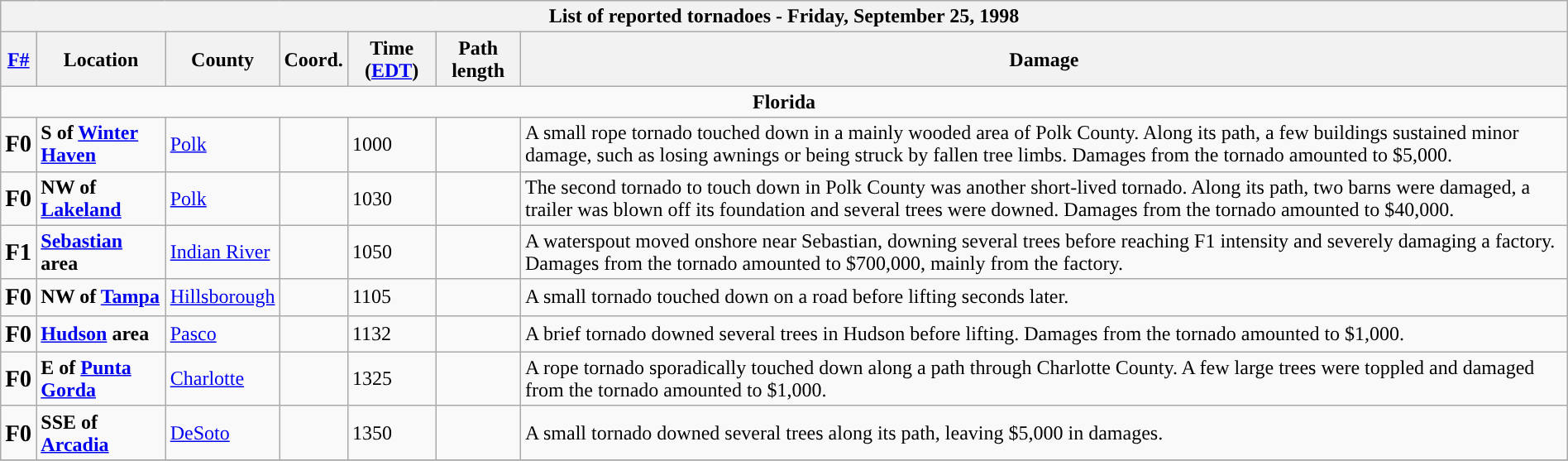<table class="wikitable collapsible" width="100%">
<tr>
<th colspan="7">List of reported tornadoes - Friday, September 25, 1998</th>
</tr>
<tr>
<th><a href='#'>F#</a></th>
<th>Location</th>
<th>County</th>
<th>Coord.</th>
<th>Time (<a href='#'>EDT</a>)</th>
<th>Path length</th>
<th>Damage</th>
</tr>
<tr>
<td colspan="7" align=center><strong>Florida</strong></td>
</tr>
<tr>
<td><big><strong>F0</strong></big></td>
<td><strong>S of <a href='#'>Winter Haven</a></strong></td>
<td><a href='#'>Polk</a></td>
<td></td>
<td>1000</td>
<td></td>
<td>A small rope tornado touched down in a mainly wooded area of Polk County. Along its  path, a few buildings sustained minor damage, such as losing awnings or being struck by fallen tree limbs. Damages from the tornado amounted to $5,000.</td>
</tr>
<tr>
<td><big><strong>F0</strong></big></td>
<td><strong>NW of <a href='#'>Lakeland</a></strong></td>
<td><a href='#'>Polk</a></td>
<td></td>
<td>1030</td>
<td></td>
<td>The second tornado to touch down in Polk County was another short-lived tornado. Along its path, two barns were damaged, a trailer was blown off its foundation and several trees were downed. Damages from the tornado amounted to $40,000.</td>
</tr>
<tr>
<td><big><strong>F1</strong></big></td>
<td><strong><a href='#'>Sebastian</a> area</strong></td>
<td><a href='#'>Indian River</a></td>
<td></td>
<td>1050</td>
<td></td>
<td>A waterspout moved onshore near Sebastian, downing several trees before reaching F1 intensity and severely damaging a factory. Damages from the tornado amounted to $700,000, mainly from the factory.</td>
</tr>
<tr>
<td><big><strong>F0</strong></big></td>
<td><strong>NW of <a href='#'>Tampa</a></strong></td>
<td><a href='#'>Hillsborough</a></td>
<td></td>
<td>1105</td>
<td></td>
<td>A small tornado touched down on a road before lifting seconds later.</td>
</tr>
<tr>
<td><big><strong>F0</strong></big></td>
<td><strong><a href='#'>Hudson</a> area</strong></td>
<td><a href='#'>Pasco</a></td>
<td></td>
<td>1132</td>
<td></td>
<td>A brief tornado downed several trees in Hudson before lifting. Damages from the tornado amounted to $1,000.</td>
</tr>
<tr>
<td><big><strong>F0</strong></big></td>
<td><strong>E of <a href='#'>Punta Gorda</a></strong></td>
<td><a href='#'>Charlotte</a></td>
<td></td>
<td>1325</td>
<td></td>
<td>A rope tornado sporadically touched down along a  path through Charlotte County. A few large trees were toppled and damaged from the tornado amounted to $1,000.</td>
</tr>
<tr>
<td><big><strong>F0</strong></big></td>
<td><strong>SSE of <a href='#'>Arcadia</a></strong></td>
<td><a href='#'>DeSoto</a></td>
<td></td>
<td>1350</td>
<td></td>
<td>A small tornado downed several trees along its  path, leaving $5,000 in damages.</td>
</tr>
<tr>
</tr>
</table>
